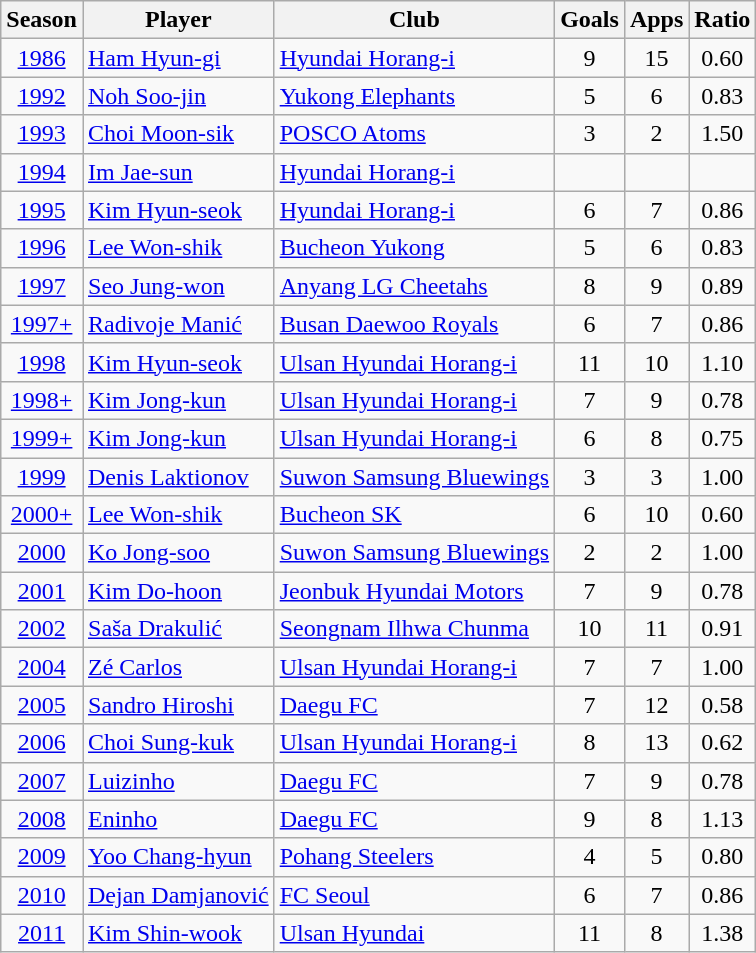<table class="wikitable sortable">
<tr>
<th>Season</th>
<th>Player</th>
<th>Club</th>
<th>Goals</th>
<th>Apps</th>
<th>Ratio</th>
</tr>
<tr>
<td align="center"><a href='#'>1986</a></td>
<td> <a href='#'>Ham Hyun-gi</a></td>
<td><a href='#'>Hyundai Horang-i</a></td>
<td align=center>9</td>
<td align=center>15</td>
<td align=center>0.60</td>
</tr>
<tr>
<td align="center"><a href='#'>1992</a></td>
<td> <a href='#'>Noh Soo-jin</a></td>
<td><a href='#'>Yukong Elephants</a></td>
<td align=center>5</td>
<td align=center>6</td>
<td align=center>0.83</td>
</tr>
<tr>
<td align="center"><a href='#'>1993</a></td>
<td> <a href='#'>Choi Moon-sik</a></td>
<td><a href='#'>POSCO Atoms</a></td>
<td align=center>3</td>
<td align=center>2</td>
<td align=center>1.50</td>
</tr>
<tr>
<td align="center"><a href='#'>1994</a></td>
<td> <a href='#'>Im Jae-sun</a></td>
<td><a href='#'>Hyundai Horang-i</a></td>
<td></td>
<td></td>
<td></td>
</tr>
<tr>
<td align="center"><a href='#'>1995</a></td>
<td> <a href='#'>Kim Hyun-seok</a></td>
<td><a href='#'>Hyundai Horang-i</a></td>
<td align=center>6</td>
<td align=center>7</td>
<td align=center>0.86</td>
</tr>
<tr>
<td align="center"><a href='#'>1996</a></td>
<td> <a href='#'>Lee Won-shik</a></td>
<td><a href='#'>Bucheon Yukong</a></td>
<td align=center>5</td>
<td align=center>6</td>
<td align=center>0.83</td>
</tr>
<tr>
<td align="center"><a href='#'>1997</a></td>
<td> <a href='#'>Seo Jung-won</a></td>
<td><a href='#'>Anyang LG Cheetahs</a></td>
<td align=center>8</td>
<td align=center>9</td>
<td align=center>0.89</td>
</tr>
<tr>
<td align="center"><a href='#'>1997+</a></td>
<td> <a href='#'>Radivoje Manić</a></td>
<td><a href='#'>Busan Daewoo Royals</a></td>
<td align=center>6</td>
<td align=center>7</td>
<td align=center>0.86</td>
</tr>
<tr>
<td align="center"><a href='#'>1998</a></td>
<td> <a href='#'>Kim Hyun-seok</a></td>
<td><a href='#'>Ulsan Hyundai Horang-i</a></td>
<td align=center>11</td>
<td align=center>10</td>
<td align=center>1.10</td>
</tr>
<tr>
<td align="center"><a href='#'>1998+</a></td>
<td> <a href='#'>Kim Jong-kun</a></td>
<td><a href='#'>Ulsan Hyundai Horang-i</a></td>
<td align=center>7</td>
<td align=center>9</td>
<td align=center>0.78</td>
</tr>
<tr>
<td align="center"><a href='#'>1999+</a></td>
<td> <a href='#'>Kim Jong-kun</a></td>
<td><a href='#'>Ulsan Hyundai Horang-i</a></td>
<td align=center>6</td>
<td align=center>8</td>
<td align=center>0.75</td>
</tr>
<tr>
<td align="center"><a href='#'>1999</a></td>
<td> <a href='#'>Denis Laktionov</a></td>
<td><a href='#'>Suwon Samsung Bluewings</a></td>
<td align=center>3</td>
<td align=center>3</td>
<td align=center>1.00</td>
</tr>
<tr>
<td align="center"><a href='#'>2000+</a></td>
<td> <a href='#'>Lee Won-shik</a></td>
<td><a href='#'>Bucheon SK</a></td>
<td align=center>6</td>
<td align=center>10</td>
<td align=center>0.60</td>
</tr>
<tr>
<td align="center"><a href='#'>2000</a></td>
<td> <a href='#'>Ko Jong-soo</a></td>
<td><a href='#'>Suwon Samsung Bluewings</a></td>
<td align=center>2</td>
<td align=center>2</td>
<td align=center>1.00</td>
</tr>
<tr>
<td align="center"><a href='#'>2001</a></td>
<td> <a href='#'>Kim Do-hoon</a></td>
<td><a href='#'>Jeonbuk Hyundai Motors</a></td>
<td align=center>7</td>
<td align=center>9</td>
<td align=center>0.78</td>
</tr>
<tr>
<td align="center"><a href='#'>2002</a></td>
<td> <a href='#'>Saša Drakulić</a></td>
<td><a href='#'>Seongnam Ilhwa Chunma</a></td>
<td align=center>10</td>
<td align=center>11</td>
<td align=center>0.91</td>
</tr>
<tr>
<td align="center"><a href='#'>2004</a></td>
<td> <a href='#'>Zé Carlos</a></td>
<td><a href='#'>Ulsan Hyundai Horang-i</a></td>
<td align=center>7</td>
<td align=center>7</td>
<td align=center>1.00</td>
</tr>
<tr>
<td align="center"><a href='#'>2005</a></td>
<td> <a href='#'>Sandro Hiroshi</a></td>
<td><a href='#'>Daegu FC</a></td>
<td align=center>7</td>
<td align=center>12</td>
<td align=center>0.58</td>
</tr>
<tr>
<td align="center"><a href='#'>2006</a></td>
<td> <a href='#'>Choi Sung-kuk</a></td>
<td><a href='#'>Ulsan Hyundai Horang-i</a></td>
<td align=center>8</td>
<td align=center>13</td>
<td align=center>0.62</td>
</tr>
<tr>
<td align="center"><a href='#'>2007</a></td>
<td> <a href='#'>Luizinho</a></td>
<td><a href='#'>Daegu FC</a></td>
<td align=center>7</td>
<td align=center>9</td>
<td align=center>0.78</td>
</tr>
<tr>
<td align="center"><a href='#'>2008</a></td>
<td> <a href='#'>Eninho</a></td>
<td><a href='#'>Daegu FC</a></td>
<td align=center>9</td>
<td align=center>8</td>
<td align=center>1.13</td>
</tr>
<tr>
<td align="center"><a href='#'>2009</a></td>
<td> <a href='#'>Yoo Chang-hyun</a></td>
<td><a href='#'>Pohang Steelers</a></td>
<td align=center>4</td>
<td align=center>5</td>
<td align=center>0.80</td>
</tr>
<tr>
<td align="center"><a href='#'>2010</a></td>
<td> <a href='#'>Dejan Damjanović</a></td>
<td><a href='#'>FC Seoul</a></td>
<td align=center>6</td>
<td align=center>7</td>
<td align=center>0.86</td>
</tr>
<tr>
<td align="center"><a href='#'>2011</a></td>
<td> <a href='#'>Kim Shin-wook</a></td>
<td><a href='#'>Ulsan Hyundai</a></td>
<td align=center>11</td>
<td align=center>8</td>
<td align=center>1.38</td>
</tr>
</table>
